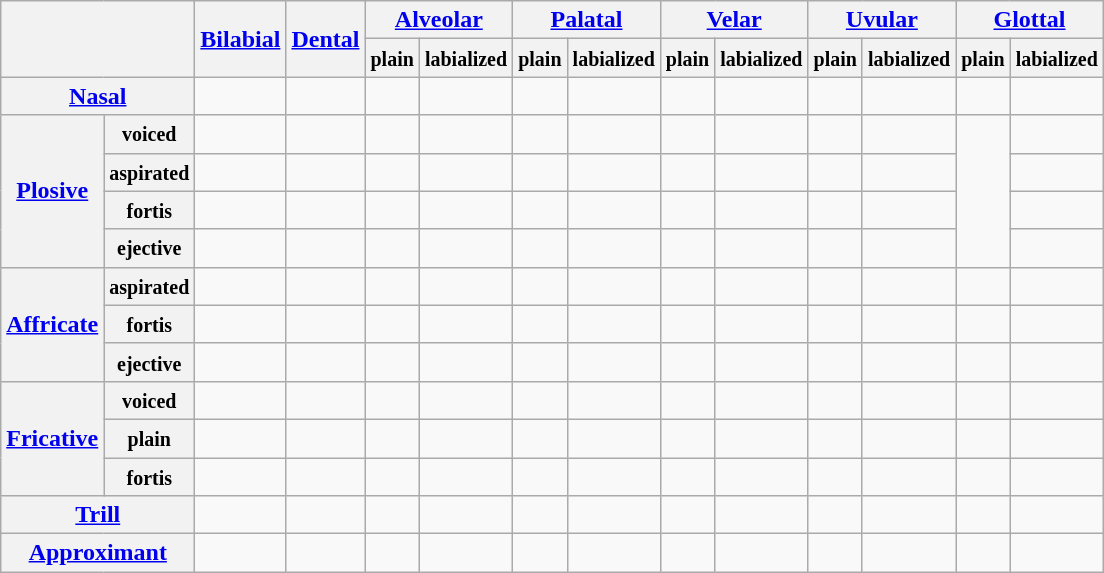<table class="wikitable" style=text-align:center>
<tr>
<th colspan="2" rowspan="2"></th>
<th rowspan="2"><a href='#'>Bilabial</a></th>
<th rowspan="2"><a href='#'>Dental</a></th>
<th colspan="2"><a href='#'>Alveolar</a></th>
<th colspan="2"><a href='#'>Palatal</a></th>
<th colspan="2"><a href='#'>Velar</a></th>
<th colspan="2"><a href='#'>Uvular</a></th>
<th colspan="2"><a href='#'>Glottal</a></th>
</tr>
<tr>
<th><small>plain</small></th>
<th><small>labialized</small></th>
<th><small>plain</small></th>
<th><small>labialized</small></th>
<th><small>plain</small></th>
<th><small>labialized</small></th>
<th><small>plain</small></th>
<th><small>labialized</small></th>
<th><small>plain</small></th>
<th><small>labialized</small></th>
</tr>
<tr>
<th colspan="2"><a href='#'>Nasal</a></th>
<td></td>
<td></td>
<td></td>
<td></td>
<td></td>
<td></td>
<td></td>
<td></td>
<td></td>
<td></td>
<td></td>
<td></td>
</tr>
<tr>
<th rowspan="4"><a href='#'>Plosive</a></th>
<th><small>voiced</small></th>
<td></td>
<td></td>
<td></td>
<td></td>
<td></td>
<td></td>
<td></td>
<td></td>
<td></td>
<td></td>
<td rowspan="4"></td>
<td></td>
</tr>
<tr>
<th><small>aspirated</small></th>
<td></td>
<td></td>
<td></td>
<td></td>
<td></td>
<td></td>
<td></td>
<td></td>
<td></td>
<td></td>
<td></td>
</tr>
<tr>
<th><small>fortis</small></th>
<td></td>
<td></td>
<td></td>
<td></td>
<td></td>
<td></td>
<td></td>
<td></td>
<td></td>
<td></td>
<td></td>
</tr>
<tr>
<th><small>ejective</small></th>
<td></td>
<td></td>
<td></td>
<td></td>
<td></td>
<td></td>
<td></td>
<td></td>
<td></td>
<td></td>
<td></td>
</tr>
<tr>
<th rowspan="3"><a href='#'>Affricate</a></th>
<th><small>aspirated</small></th>
<td></td>
<td></td>
<td></td>
<td></td>
<td></td>
<td></td>
<td></td>
<td></td>
<td></td>
<td></td>
<td></td>
<td></td>
</tr>
<tr>
<th><small>fortis</small></th>
<td></td>
<td></td>
<td></td>
<td></td>
<td></td>
<td></td>
<td></td>
<td></td>
<td></td>
<td></td>
<td></td>
<td></td>
</tr>
<tr>
<th><small>ejective</small></th>
<td></td>
<td></td>
<td></td>
<td></td>
<td></td>
<td></td>
<td></td>
<td></td>
<td></td>
<td></td>
<td></td>
<td></td>
</tr>
<tr>
<th rowspan="3"><a href='#'>Fricative</a></th>
<th><small>voiced</small></th>
<td></td>
<td></td>
<td></td>
<td></td>
<td></td>
<td></td>
<td></td>
<td></td>
<td></td>
<td></td>
<td></td>
<td></td>
</tr>
<tr>
<th><small>plain</small></th>
<td></td>
<td></td>
<td></td>
<td></td>
<td></td>
<td></td>
<td></td>
<td></td>
<td></td>
<td></td>
<td></td>
<td></td>
</tr>
<tr>
<th><small>fortis</small></th>
<td></td>
<td></td>
<td></td>
<td></td>
<td></td>
<td></td>
<td></td>
<td></td>
<td></td>
<td></td>
<td></td>
<td></td>
</tr>
<tr>
<th colspan="2"><a href='#'>Trill</a></th>
<td></td>
<td></td>
<td></td>
<td></td>
<td></td>
<td></td>
<td></td>
<td></td>
<td></td>
<td></td>
<td></td>
<td></td>
</tr>
<tr>
<th colspan="2"><a href='#'>Approximant</a></th>
<td></td>
<td></td>
<td></td>
<td></td>
<td></td>
<td></td>
<td></td>
<td></td>
<td></td>
<td></td>
<td></td>
<td></td>
</tr>
</table>
